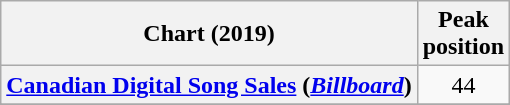<table class="wikitable sortable plainrowheaders" style="text-align:center">
<tr>
<th scope="col">Chart (2019)</th>
<th scope="col">Peak<br>position</th>
</tr>
<tr>
<th scope="row"><a href='#'>Canadian Digital Song Sales</a> (<em><a href='#'>Billboard</a></em>)</th>
<td>44</td>
</tr>
<tr>
</tr>
<tr>
</tr>
</table>
